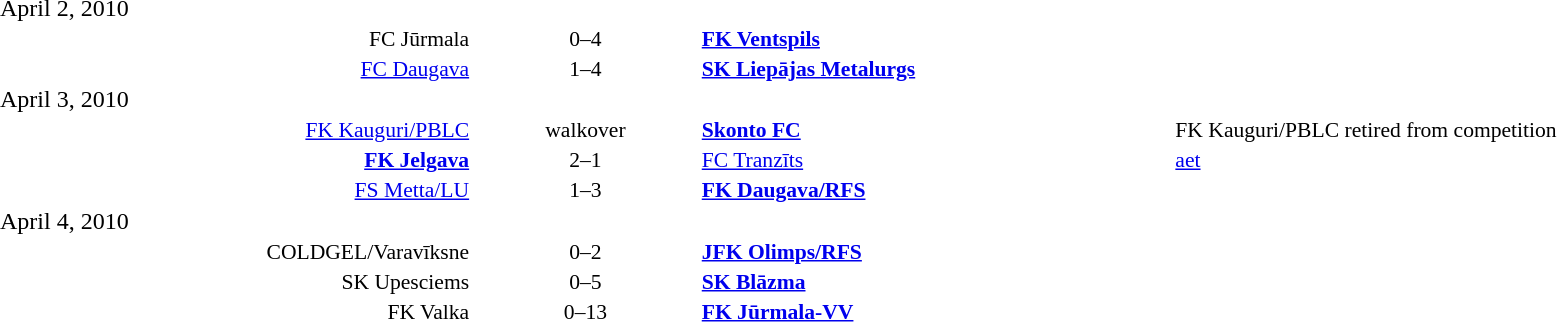<table width=100% cellspacing=1>
<tr>
<th width=25%></th>
<th width=12%></th>
<th width=25%></th>
<th></th>
</tr>
<tr>
<td>April 2, 2010</td>
</tr>
<tr style=font-size:90%>
<td align=right>FC Jūrmala</td>
<td align=center>0–4</td>
<td><strong><a href='#'>FK Ventspils</a></strong></td>
<td></td>
</tr>
<tr style=font-size:90%>
<td align=right><a href='#'>FC Daugava</a></td>
<td align=center>1–4</td>
<td><strong><a href='#'>SK Liepājas Metalurgs</a></strong></td>
<td></td>
</tr>
<tr>
<td>April 3, 2010</td>
</tr>
<tr style=font-size:90%>
<td align=right><a href='#'>FK Kauguri/PBLC</a></td>
<td align=center>walkover</td>
<td><strong><a href='#'>Skonto FC</a></strong></td>
<td>FK Kauguri/PBLC retired from competition</td>
</tr>
<tr style=font-size:90%>
<td align=right><strong><a href='#'>FK Jelgava</a></strong></td>
<td align=center>2–1</td>
<td><a href='#'>FC Tranzīts</a></td>
<td><a href='#'>aet</a></td>
</tr>
<tr style=font-size:90%>
<td align=right><a href='#'>FS Metta/LU</a></td>
<td align=center>1–3</td>
<td><strong><a href='#'>FK Daugava/RFS</a></strong></td>
<td></td>
</tr>
<tr>
<td>April 4, 2010</td>
</tr>
<tr style=font-size:90%>
<td align=right>COLDGEL/Varavīksne</td>
<td align=center>0–2</td>
<td><strong><a href='#'>JFK Olimps/RFS</a></strong></td>
<td></td>
</tr>
<tr style=font-size:90%>
<td align=right>SK Upesciems</td>
<td align=center>0–5</td>
<td><strong><a href='#'>SK Blāzma</a></strong></td>
<td></td>
</tr>
<tr style=font-size:90%>
<td align=right>FK Valka</td>
<td align=center>0–13</td>
<td><strong><a href='#'>FK Jūrmala-VV</a></strong></td>
</tr>
</table>
